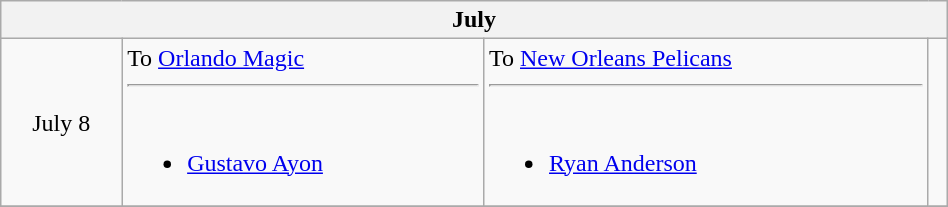<table class="wikitable" style="text-align:center; width:50%">
<tr>
<th colspan=4>July</th>
</tr>
<tr>
<td>July 8</td>
<td align=left valign=top>To <a href='#'>Orlando Magic</a><hr><br><ul><li><a href='#'>Gustavo Ayon</a></li></ul></td>
<td align=left valign=top>To <a href='#'>New Orleans Pelicans</a><hr><br><ul><li><a href='#'>Ryan Anderson</a></li></ul></td>
<td></td>
</tr>
<tr>
</tr>
</table>
